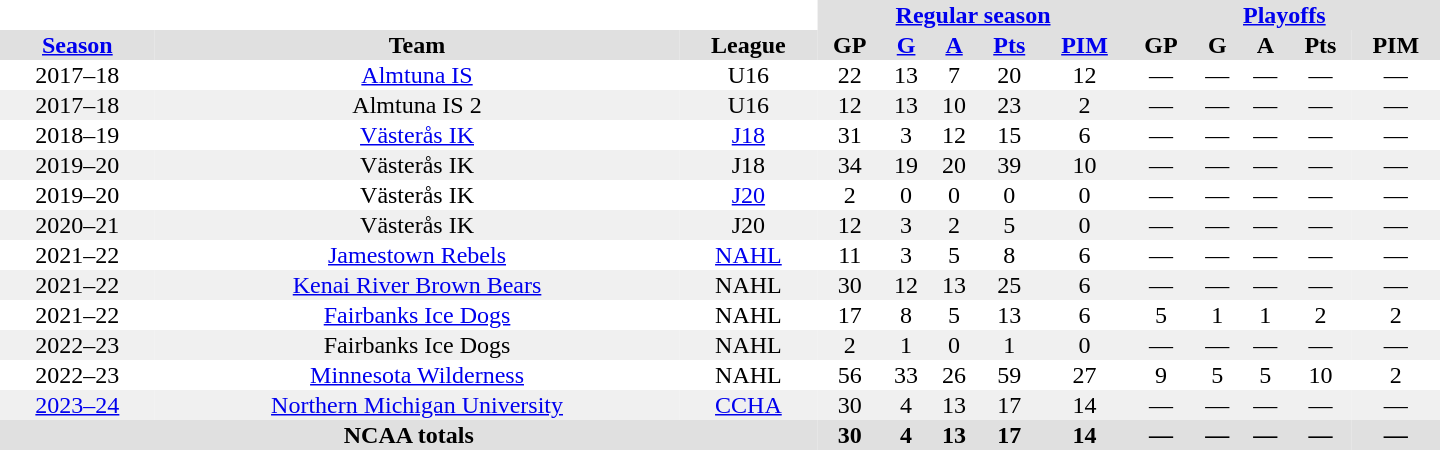<table border="0" cellpadding="1" cellspacing="0" style="text-align:center; width:60em">
<tr bgcolor="#e0e0e0">
<th colspan="3" bgcolor="#ffffff"></th>
<th colspan="5"><a href='#'>Regular season</a></th>
<th colspan="5"><a href='#'>Playoffs</a></th>
</tr>
<tr bgcolor="#e0e0e0">
<th><a href='#'>Season</a></th>
<th>Team</th>
<th>League</th>
<th>GP</th>
<th><a href='#'>G</a></th>
<th><a href='#'>A</a></th>
<th><a href='#'>Pts</a></th>
<th><a href='#'>PIM</a></th>
<th>GP</th>
<th>G</th>
<th>A</th>
<th>Pts</th>
<th>PIM</th>
</tr>
<tr>
<td>2017–18</td>
<td><a href='#'>Almtuna IS</a></td>
<td>U16</td>
<td>22</td>
<td>13</td>
<td>7</td>
<td>20</td>
<td>12</td>
<td>—</td>
<td>—</td>
<td>—</td>
<td>—</td>
<td>—</td>
</tr>
<tr bgcolor="#f0f0f0">
<td>2017–18</td>
<td>Almtuna IS 2</td>
<td>U16</td>
<td>12</td>
<td>13</td>
<td>10</td>
<td>23</td>
<td>2</td>
<td>—</td>
<td>—</td>
<td>—</td>
<td>—</td>
<td>—</td>
</tr>
<tr>
<td>2018–19</td>
<td><a href='#'>Västerås IK</a></td>
<td><a href='#'>J18</a></td>
<td>31</td>
<td>3</td>
<td>12</td>
<td>15</td>
<td>6</td>
<td>—</td>
<td>—</td>
<td>—</td>
<td>—</td>
<td>—</td>
</tr>
<tr bgcolor="#f0f0f0">
<td>2019–20</td>
<td>Västerås IK</td>
<td>J18</td>
<td>34</td>
<td>19</td>
<td>20</td>
<td>39</td>
<td>10</td>
<td>—</td>
<td>—</td>
<td>—</td>
<td>—</td>
<td>—</td>
</tr>
<tr ="#f0f0f0">
<td>2019–20</td>
<td>Västerås IK</td>
<td><a href='#'>J20</a></td>
<td>2</td>
<td>0</td>
<td>0</td>
<td>0</td>
<td>0</td>
<td>—</td>
<td>—</td>
<td>—</td>
<td>—</td>
<td>—</td>
</tr>
<tr bgcolor="#f0f0f0">
<td>2020–21</td>
<td>Västerås IK</td>
<td>J20</td>
<td>12</td>
<td>3</td>
<td>2</td>
<td>5</td>
<td>0</td>
<td>—</td>
<td>—</td>
<td>—</td>
<td>—</td>
<td>—</td>
</tr>
<tr>
<td>2021–22</td>
<td><a href='#'>Jamestown Rebels</a></td>
<td><a href='#'>NAHL</a></td>
<td>11</td>
<td>3</td>
<td>5</td>
<td>8</td>
<td>6</td>
<td>—</td>
<td>—</td>
<td>—</td>
<td>—</td>
<td>—</td>
</tr>
<tr bgcolor="#f0f0f0">
<td>2021–22</td>
<td><a href='#'>Kenai River Brown Bears</a></td>
<td>NAHL</td>
<td>30</td>
<td>12</td>
<td>13</td>
<td>25</td>
<td>6</td>
<td>—</td>
<td>—</td>
<td>—</td>
<td>—</td>
<td>—</td>
</tr>
<tr>
<td>2021–22</td>
<td><a href='#'>Fairbanks Ice Dogs</a></td>
<td>NAHL</td>
<td>17</td>
<td>8</td>
<td>5</td>
<td>13</td>
<td>6</td>
<td>5</td>
<td>1</td>
<td>1</td>
<td>2</td>
<td>2</td>
</tr>
<tr bgcolor="#f0f0f0">
<td>2022–23</td>
<td>Fairbanks Ice Dogs</td>
<td>NAHL</td>
<td>2</td>
<td>1</td>
<td>0</td>
<td>1</td>
<td>0</td>
<td>—</td>
<td>—</td>
<td>—</td>
<td>—</td>
<td>—</td>
</tr>
<tr>
<td>2022–23</td>
<td><a href='#'>Minnesota Wilderness</a></td>
<td>NAHL</td>
<td>56</td>
<td>33</td>
<td>26</td>
<td>59</td>
<td>27</td>
<td>9</td>
<td>5</td>
<td>5</td>
<td>10</td>
<td>2</td>
</tr>
<tr bgcolor="#f0f0f0">
<td><a href='#'>2023–24</a></td>
<td><a href='#'>Northern Michigan University</a></td>
<td><a href='#'>CCHA</a></td>
<td>30</td>
<td>4</td>
<td>13</td>
<td>17</td>
<td>14</td>
<td>—</td>
<td>—</td>
<td>—</td>
<td>—</td>
<td>—</td>
</tr>
<tr>
</tr>
<tr bgcolor="#e0e0e0">
<th colspan="3">NCAA totals</th>
<th>30</th>
<th>4</th>
<th>13</th>
<th>17</th>
<th>14</th>
<th>—</th>
<th>—</th>
<th>—</th>
<th>—</th>
<th>—</th>
</tr>
</table>
